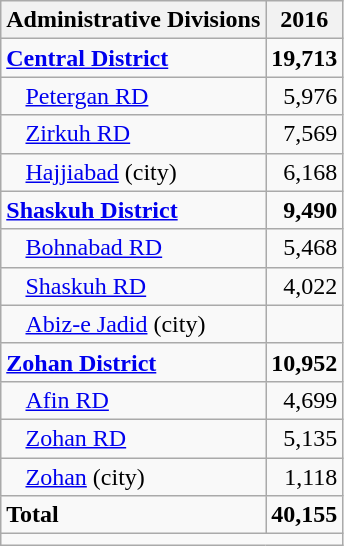<table class="wikitable">
<tr>
<th>Administrative Divisions</th>
<th>2016</th>
</tr>
<tr>
<td><strong><a href='#'>Central District</a></strong></td>
<td style="text-align: right;"><strong>19,713</strong></td>
</tr>
<tr>
<td style="padding-left: 1em;"><a href='#'>Petergan RD</a></td>
<td style="text-align: right;">5,976</td>
</tr>
<tr>
<td style="padding-left: 1em;"><a href='#'>Zirkuh RD</a></td>
<td style="text-align: right;">7,569</td>
</tr>
<tr>
<td style="padding-left: 1em;"><a href='#'>Hajjiabad</a> (city)</td>
<td style="text-align: right;">6,168</td>
</tr>
<tr>
<td><strong><a href='#'>Shaskuh District</a></strong></td>
<td style="text-align: right;"><strong>9,490</strong></td>
</tr>
<tr>
<td style="padding-left: 1em;"><a href='#'>Bohnabad RD</a></td>
<td style="text-align: right;">5,468</td>
</tr>
<tr>
<td style="padding-left: 1em;"><a href='#'>Shaskuh RD</a></td>
<td style="text-align: right;">4,022</td>
</tr>
<tr>
<td style="padding-left: 1em;"><a href='#'>Abiz-e Jadid</a> (city)</td>
<td style="text-align: right;"></td>
</tr>
<tr>
<td><strong><a href='#'>Zohan District</a></strong></td>
<td style="text-align: right;"><strong>10,952</strong></td>
</tr>
<tr>
<td style="padding-left: 1em;"><a href='#'>Afin RD</a></td>
<td style="text-align: right;">4,699</td>
</tr>
<tr>
<td style="padding-left: 1em;"><a href='#'>Zohan RD</a></td>
<td style="text-align: right;">5,135</td>
</tr>
<tr>
<td style="padding-left: 1em;"><a href='#'>Zohan</a> (city)</td>
<td style="text-align: right;">1,118</td>
</tr>
<tr>
<td><strong>Total</strong></td>
<td style="text-align: right;"><strong>40,155</strong></td>
</tr>
<tr>
<td colspan=2></td>
</tr>
</table>
